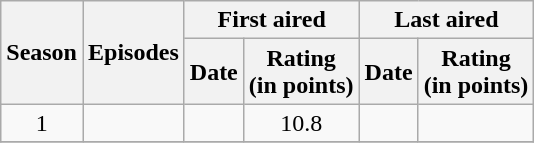<table class="wikitable" style="text-align: center">
<tr>
<th scope="col" rowspan="2">Season</th>
<th scope="col" rowspan="2" colspan="1">Episodes</th>
<th scope="col" colspan="2">First aired</th>
<th scope="col" colspan="2">Last aired</th>
</tr>
<tr>
<th scope="col">Date</th>
<th scope="col">Rating<br>(in points)</th>
<th scope="col">Date</th>
<th scope="col">Rating<br>(in points)</th>
</tr>
<tr>
<td>1</td>
<td></td>
<td></td>
<td>10.8</td>
<td></td>
<td></td>
</tr>
<tr>
</tr>
</table>
